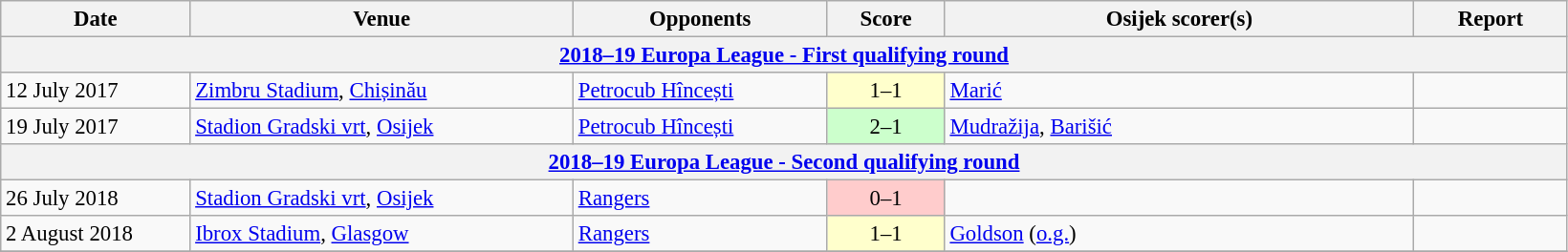<table class="wikitable" style="font-size:95%;">
<tr>
<th width=125>Date</th>
<th width=260>Venue</th>
<th width=170>Opponents</th>
<th width= 75>Score</th>
<th width=320>Osijek scorer(s)</th>
<th width=100>Report</th>
</tr>
<tr>
<th colspan=7><a href='#'>2018–19 Europa League - First qualifying round</a></th>
</tr>
<tr>
<td>12 July 2017</td>
<td><a href='#'>Zimbru Stadium</a>, <a href='#'>Chișinău</a></td>
<td> <a href='#'>Petrocub Hîncești</a></td>
<td align=center bgcolor=#FFFFCC>1–1</td>
<td><a href='#'>Marić</a></td>
<td></td>
</tr>
<tr>
<td>19 July 2017</td>
<td><a href='#'>Stadion Gradski vrt</a>, <a href='#'>Osijek</a></td>
<td> <a href='#'>Petrocub Hîncești</a></td>
<td align=center bgcolor=#CCFFCC>2–1</td>
<td><a href='#'>Mudražija</a>, <a href='#'>Barišić</a></td>
<td></td>
</tr>
<tr>
<th colspan=7><a href='#'>2018–19 Europa League - Second qualifying round</a></th>
</tr>
<tr>
<td>26 July 2018</td>
<td><a href='#'>Stadion Gradski vrt</a>, <a href='#'>Osijek</a></td>
<td> <a href='#'>Rangers</a></td>
<td align=center bgcolor=#FFCCCC>0–1</td>
<td></td>
<td></td>
</tr>
<tr>
<td>2 August 2018</td>
<td><a href='#'>Ibrox Stadium</a>, <a href='#'>Glasgow</a></td>
<td> <a href='#'>Rangers</a></td>
<td align=center bgcolor=#FFFFCC>1–1</td>
<td><a href='#'>Goldson</a> (<a href='#'>o.g.</a>)</td>
<td></td>
</tr>
<tr>
</tr>
</table>
